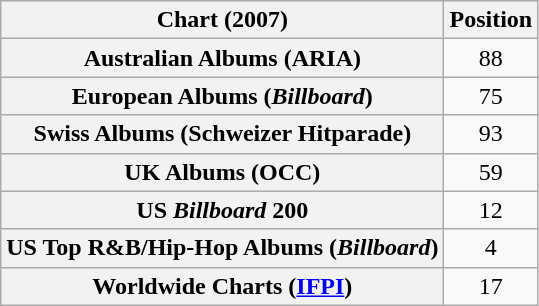<table class="wikitable plainrowheaders sortable" style="text-align:center">
<tr>
<th scope="col">Chart (2007)</th>
<th scope="col">Position</th>
</tr>
<tr>
<th scope="row">Australian Albums (ARIA)</th>
<td>88</td>
</tr>
<tr>
<th scope="row">European Albums (<em>Billboard</em>)</th>
<td>75</td>
</tr>
<tr>
<th scope="row">Swiss Albums (Schweizer Hitparade)</th>
<td>93</td>
</tr>
<tr>
<th scope="row">UK Albums (OCC)</th>
<td>59</td>
</tr>
<tr>
<th scope="row">US <em>Billboard</em> 200</th>
<td>12</td>
</tr>
<tr>
<th scope="row">US Top R&B/Hip-Hop Albums (<em>Billboard</em>)</th>
<td>4</td>
</tr>
<tr>
<th scope="row">Worldwide Charts (<a href='#'>IFPI</a>)</th>
<td>17</td>
</tr>
</table>
